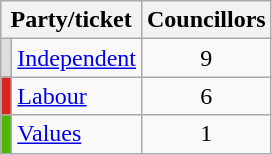<table class="wikitable">
<tr>
<th colspan=2>Party/ticket</th>
<th>Councillors</th>
</tr>
<tr>
<td style="background:#DDDDDD"></td>
<td><a href='#'>Independent</a></td>
<td style="text-align: center;">9</td>
</tr>
<tr>
<td style="background:#DC241f"></td>
<td><a href='#'>Labour</a></td>
<td style="text-align: center;">6</td>
</tr>
<tr>
<td style="background:#4BB805"></td>
<td><a href='#'>Values</a></td>
<td style="text-align: center;">1</td>
</tr>
</table>
